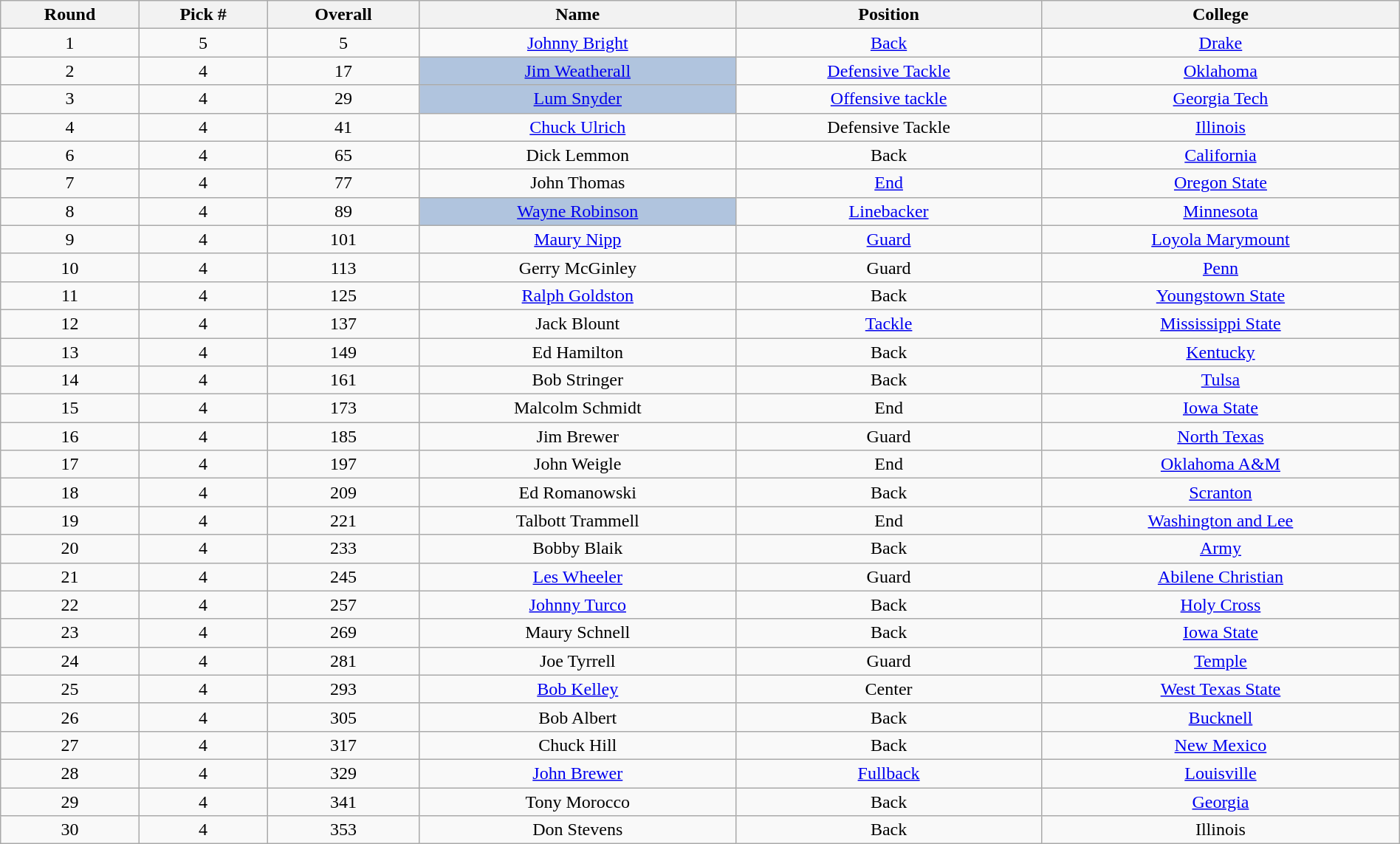<table class="wikitable sortable sortable" style="width: 100%; text-align:center">
<tr>
<th>Round</th>
<th>Pick #</th>
<th>Overall</th>
<th>Name</th>
<th>Position</th>
<th>College</th>
</tr>
<tr>
<td>1</td>
<td>5</td>
<td>5</td>
<td><a href='#'>Johnny Bright</a></td>
<td><a href='#'>Back</a></td>
<td><a href='#'>Drake</a></td>
</tr>
<tr>
<td>2</td>
<td>4</td>
<td>17</td>
<td bgcolor=lightsteelblue><a href='#'>Jim Weatherall</a></td>
<td><a href='#'>Defensive Tackle</a></td>
<td><a href='#'>Oklahoma</a></td>
</tr>
<tr>
<td>3</td>
<td>4</td>
<td>29</td>
<td bgcolor=lightsteelblue><a href='#'>Lum Snyder</a></td>
<td><a href='#'>Offensive tackle</a></td>
<td><a href='#'>Georgia Tech</a></td>
</tr>
<tr>
<td>4</td>
<td>4</td>
<td>41</td>
<td><a href='#'>Chuck Ulrich</a></td>
<td>Defensive Tackle</td>
<td><a href='#'>Illinois</a></td>
</tr>
<tr>
<td>6</td>
<td>4</td>
<td>65</td>
<td>Dick Lemmon</td>
<td>Back</td>
<td><a href='#'>California</a></td>
</tr>
<tr>
<td>7</td>
<td>4</td>
<td>77</td>
<td>John Thomas</td>
<td><a href='#'>End</a></td>
<td><a href='#'>Oregon State</a></td>
</tr>
<tr>
<td>8</td>
<td>4</td>
<td>89</td>
<td bgcolor=lightsteelblue><a href='#'>Wayne Robinson</a></td>
<td><a href='#'>Linebacker</a></td>
<td><a href='#'>Minnesota</a></td>
</tr>
<tr>
<td>9</td>
<td>4</td>
<td>101</td>
<td><a href='#'>Maury Nipp</a></td>
<td><a href='#'>Guard</a></td>
<td><a href='#'>Loyola Marymount</a></td>
</tr>
<tr>
<td>10</td>
<td>4</td>
<td>113</td>
<td>Gerry McGinley</td>
<td>Guard</td>
<td><a href='#'>Penn</a></td>
</tr>
<tr>
<td>11</td>
<td>4</td>
<td>125</td>
<td><a href='#'>Ralph Goldston</a></td>
<td>Back</td>
<td><a href='#'>Youngstown State</a></td>
</tr>
<tr>
<td>12</td>
<td>4</td>
<td>137</td>
<td>Jack Blount</td>
<td><a href='#'>Tackle</a></td>
<td><a href='#'>Mississippi State</a></td>
</tr>
<tr>
<td>13</td>
<td>4</td>
<td>149</td>
<td>Ed Hamilton</td>
<td>Back</td>
<td><a href='#'>Kentucky</a></td>
</tr>
<tr>
<td>14</td>
<td>4</td>
<td>161</td>
<td>Bob Stringer</td>
<td>Back</td>
<td><a href='#'>Tulsa</a></td>
</tr>
<tr>
<td>15</td>
<td>4</td>
<td>173</td>
<td>Malcolm Schmidt</td>
<td>End</td>
<td><a href='#'>Iowa State</a></td>
</tr>
<tr>
<td>16</td>
<td>4</td>
<td>185</td>
<td>Jim Brewer</td>
<td>Guard</td>
<td><a href='#'>North Texas</a></td>
</tr>
<tr>
<td>17</td>
<td>4</td>
<td>197</td>
<td>John Weigle</td>
<td>End</td>
<td><a href='#'>Oklahoma A&M</a></td>
</tr>
<tr>
<td>18</td>
<td>4</td>
<td>209</td>
<td>Ed Romanowski</td>
<td>Back</td>
<td><a href='#'>Scranton</a></td>
</tr>
<tr>
<td>19</td>
<td>4</td>
<td>221</td>
<td>Talbott Trammell</td>
<td>End</td>
<td><a href='#'>Washington and Lee</a></td>
</tr>
<tr>
<td>20</td>
<td>4</td>
<td>233</td>
<td>Bobby Blaik</td>
<td>Back</td>
<td><a href='#'>Army</a></td>
</tr>
<tr>
<td>21</td>
<td>4</td>
<td>245</td>
<td><a href='#'>Les Wheeler</a></td>
<td>Guard</td>
<td><a href='#'>Abilene Christian</a></td>
</tr>
<tr>
<td>22</td>
<td>4</td>
<td>257</td>
<td><a href='#'>Johnny Turco</a></td>
<td>Back</td>
<td><a href='#'>Holy Cross</a></td>
</tr>
<tr>
<td>23</td>
<td>4</td>
<td>269</td>
<td>Maury Schnell</td>
<td>Back</td>
<td><a href='#'>Iowa State</a></td>
</tr>
<tr>
<td>24</td>
<td>4</td>
<td>281</td>
<td>Joe Tyrrell</td>
<td>Guard</td>
<td><a href='#'>Temple</a></td>
</tr>
<tr>
<td>25</td>
<td>4</td>
<td>293</td>
<td><a href='#'>Bob Kelley</a></td>
<td>Center</td>
<td><a href='#'>West Texas State</a></td>
</tr>
<tr>
<td>26</td>
<td>4</td>
<td>305</td>
<td>Bob Albert</td>
<td>Back</td>
<td><a href='#'>Bucknell</a></td>
</tr>
<tr>
<td>27</td>
<td>4</td>
<td>317</td>
<td>Chuck Hill</td>
<td>Back</td>
<td><a href='#'>New Mexico</a></td>
</tr>
<tr>
<td>28</td>
<td>4</td>
<td>329</td>
<td><a href='#'>John Brewer</a></td>
<td><a href='#'>Fullback</a></td>
<td><a href='#'>Louisville</a></td>
</tr>
<tr>
<td>29</td>
<td>4</td>
<td>341</td>
<td>Tony Morocco</td>
<td>Back</td>
<td><a href='#'>Georgia</a></td>
</tr>
<tr>
<td>30</td>
<td>4</td>
<td>353</td>
<td>Don Stevens</td>
<td>Back</td>
<td>Illinois</td>
</tr>
</table>
